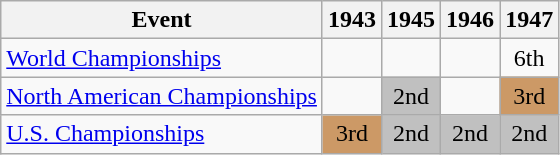<table class="wikitable">
<tr>
<th>Event</th>
<th>1943</th>
<th>1945</th>
<th>1946</th>
<th>1947</th>
</tr>
<tr>
<td><a href='#'>World Championships</a></td>
<td></td>
<td></td>
<td></td>
<td align="center">6th</td>
</tr>
<tr>
<td><a href='#'>North American Championships</a></td>
<td></td>
<td align="center" bgcolor="silver">2nd</td>
<td></td>
<td align="center" bgcolor="CC9966">3rd</td>
</tr>
<tr>
<td><a href='#'>U.S. Championships</a></td>
<td align="center" bgcolor="CC9966">3rd</td>
<td align="center" bgcolor="silver">2nd</td>
<td align="center" bgcolor="silver">2nd</td>
<td align="center" bgcolor="silver">2nd</td>
</tr>
</table>
